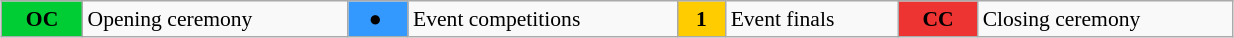<table class="wikitable" style="margin:0.5em auto; font-size:90%; position:relative;" width=65%>
<tr>
<td bgcolor="#00cc33" align=center> <strong>OC </strong></td>
<td>Opening ceremony</td>
<td bgcolor="#3399ff" align=center> ●  </td>
<td>Event competitions</td>
<td bgcolor="#ffcc00" align=center> <strong>1 </strong></td>
<td>Event finals</td>
<td bgcolor="#ee3333" align=center> <strong>CC </strong></td>
<td>Closing ceremony</td>
</tr>
</table>
